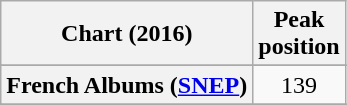<table class="wikitable sortable plainrowheaders" style="text-align:center">
<tr>
<th scope="col">Chart (2016)</th>
<th scope="col">Peak<br> position</th>
</tr>
<tr>
</tr>
<tr>
</tr>
<tr>
</tr>
<tr>
</tr>
<tr>
</tr>
<tr>
<th scope="row">French Albums (<a href='#'>SNEP</a>)</th>
<td>139</td>
</tr>
<tr>
</tr>
<tr>
</tr>
<tr>
</tr>
<tr>
</tr>
<tr>
</tr>
<tr>
</tr>
<tr>
</tr>
<tr>
</tr>
<tr>
</tr>
<tr>
</tr>
<tr>
</tr>
</table>
